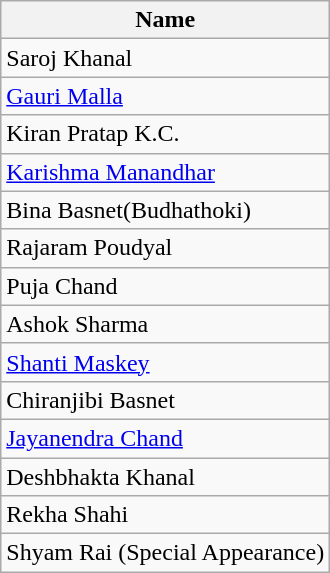<table class="wikitable">
<tr>
<th>Name</th>
</tr>
<tr>
<td>Saroj Khanal</td>
</tr>
<tr>
<td><a href='#'>Gauri Malla</a></td>
</tr>
<tr>
<td>Kiran Pratap K.C.</td>
</tr>
<tr>
<td><a href='#'>Karishma Manandhar</a></td>
</tr>
<tr>
<td>Bina Basnet(Budhathoki)</td>
</tr>
<tr>
<td>Rajaram Poudyal</td>
</tr>
<tr>
<td>Puja Chand</td>
</tr>
<tr>
<td>Ashok Sharma</td>
</tr>
<tr>
<td><a href='#'>Shanti Maskey</a></td>
</tr>
<tr>
<td>Chiranjibi Basnet</td>
</tr>
<tr>
<td><a href='#'>Jayanendra Chand</a></td>
</tr>
<tr>
<td>Deshbhakta Khanal</td>
</tr>
<tr>
<td>Rekha Shahi</td>
</tr>
<tr>
<td>Shyam Rai (Special Appearance)</td>
</tr>
</table>
